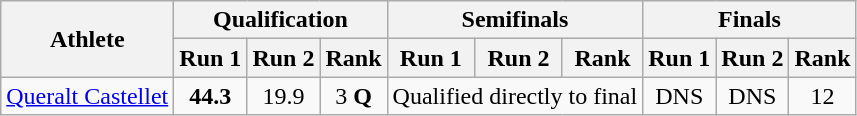<table class="wikitable" border="1">
<tr>
<th rowspan=2>Athlete</th>
<th colspan=3>Qualification</th>
<th colspan=3>Semifinals</th>
<th colspan=3>Finals</th>
</tr>
<tr>
<th>Run 1</th>
<th>Run 2</th>
<th>Rank</th>
<th>Run 1</th>
<th>Run 2</th>
<th>Rank</th>
<th>Run 1</th>
<th>Run 2</th>
<th>Rank</th>
</tr>
<tr align=center>
<td align=left><a href='#'>Queralt Castellet</a></td>
<td><strong>44.3</strong></td>
<td>19.9</td>
<td>3 <strong>Q</strong></td>
<td colspan=3>Qualified directly to final</td>
<td>DNS</td>
<td>DNS</td>
<td>12</td>
</tr>
</table>
